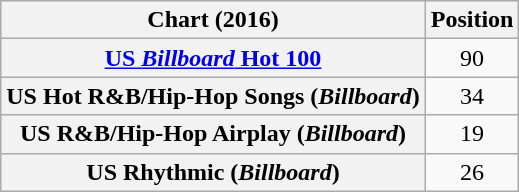<table class="wikitable sortable plainrowheaders" style="text-align:center">
<tr>
<th>Chart (2016)</th>
<th>Position</th>
</tr>
<tr>
<th scope="row"><a href='#'>US <em>Billboard</em> Hot 100</a></th>
<td style="text-align:center;">90</td>
</tr>
<tr>
<th scope="row">US Hot R&B/Hip-Hop Songs (<em>Billboard</em>)</th>
<td style="text-align:center;">34</td>
</tr>
<tr>
<th scope="row">US R&B/Hip-Hop Airplay (<em>Billboard</em>)</th>
<td style="text-align:center;">19</td>
</tr>
<tr>
<th scope="row">US Rhythmic (<em>Billboard</em>)</th>
<td style="text-align:center;">26</td>
</tr>
</table>
